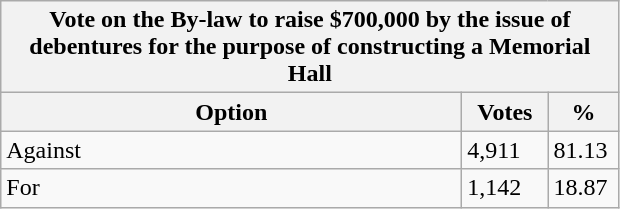<table class="wikitable">
<tr>
<th colspan="3">Vote on the By-law to raise $700,000 by the issue of debentures for the purpose of constructing a Memorial Hall</th>
</tr>
<tr>
<th style="width: 300px">Option</th>
<th style="width: 50px">Votes</th>
<th style="width: 40px">%</th>
</tr>
<tr>
<td>Against</td>
<td>4,911</td>
<td>81.13</td>
</tr>
<tr>
<td>For</td>
<td>1,142</td>
<td>18.87</td>
</tr>
</table>
